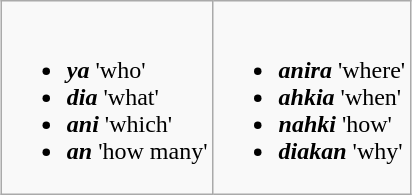<table class="wikitable" style="margin:1em auto 1em auto;">
<tr>
<td><br><ul><li><strong><em>ya</em></strong> 'who'</li><li><strong><em>dia</em></strong> 'what'</li><li><strong><em>ani</em></strong> 'which'</li><li><strong><em>an</em></strong> 'how many'</li></ul></td>
<td><br><ul><li><strong><em>anira</em></strong> 'where'</li><li><strong><em>ahkia</em></strong> 'when'</li><li><strong><em>nahki</em></strong> 'how'</li><li><strong><em>diakan</em></strong> 'why'</li></ul></td>
</tr>
</table>
